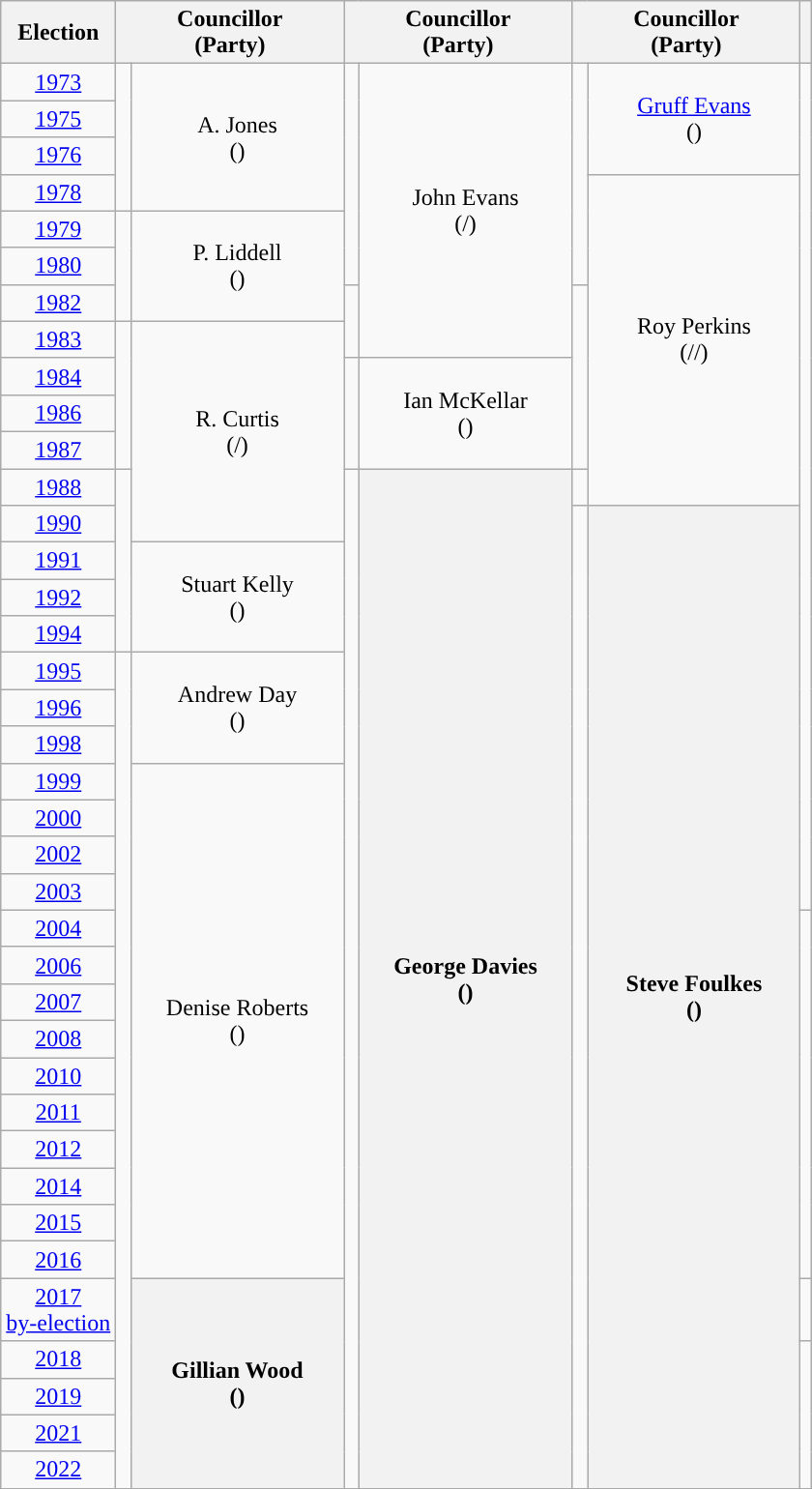<table class="wikitable" style="text-align:center">
<tr>
<th>Election</th>
<th scope="col" width="150" colspan = "2">Councillor<br> (Party)</th>
<th scope="col" width="150" colspan = "2">Councillor<br> (Party)</th>
<th scope="col" width="150" colspan = "2">Councillor<br> (Party)</th>
<th></th>
</tr>
<tr>
<td><a href='#'>1973</a></td>
<td rowspan=4 style="background-color: "></td>
<td rowspan=4>A. Jones<br>(<a href='#'></a>)</td>
<td rowspan=6 style="background-color: "></td>
<td rowspan=8>John Evans<br>(<a href='#'></a>/<a href='#'></a>)</td>
<td rowspan=6 style="background-color: "></td>
<td rowspan=3><a href='#'>Gruff Evans</a><br>(<a href='#'></a>)</td>
<td align=center rowspan=23></td>
</tr>
<tr>
<td><a href='#'>1975</a></td>
</tr>
<tr>
<td><a href='#'>1976</a></td>
</tr>
<tr>
<td><a href='#'>1978</a></td>
<td rowspan=9>Roy Perkins<br>(<a href='#'></a>/<a href='#'></a>/<a href='#'></a>)</td>
</tr>
<tr>
<td><a href='#'>1979</a></td>
<td rowspan=3 style="background-color: "></td>
<td rowspan=3>P. Liddell<br>(<a href='#'></a>)</td>
</tr>
<tr>
<td><a href='#'>1980</a></td>
</tr>
<tr>
<td><a href='#'>1982</a></td>
<td rowspan=2 style="background-color: "></td>
<td rowspan=5 style="background-color: "></td>
</tr>
<tr>
<td><a href='#'>1983</a></td>
<td rowspan=4 style="background-color: "></td>
<td rowspan=6>R. Curtis<br>(<a href='#'></a>/<a href='#'></a>)</td>
</tr>
<tr>
<td><a href='#'>1984</a></td>
<td rowspan=3 style="background-color: "></td>
<td rowspan=3>Ian McKellar<br>(<a href='#'></a>)</td>
</tr>
<tr>
<td><a href='#'>1986</a></td>
</tr>
<tr>
<td><a href='#'>1987</a></td>
</tr>
<tr>
<td><a href='#'>1988</a></td>
<td rowspan=5 style="background-color: "></td>
<td rowspan=27 style="background-color: "></td>
<th rowspan="27">George Davies<br>(<a href='#'></a>)</th>
<td style="background-color: "></td>
</tr>
<tr>
<td><a href='#'>1990</a></td>
<td rowspan=26 style="background-color: "></td>
<th rowspan="26">Steve Foulkes<br>(<a href='#'></a>)</th>
</tr>
<tr>
<td><a href='#'>1991</a></td>
<td rowspan=3>Stuart Kelly<br>(<a href='#'></a>)</td>
</tr>
<tr>
<td><a href='#'>1992</a></td>
</tr>
<tr>
<td><a href='#'>1994</a></td>
</tr>
<tr>
<td><a href='#'>1995</a></td>
<td rowspan=22 style="background-color: "></td>
<td rowspan=3>Andrew Day<br>(<a href='#'></a>)</td>
</tr>
<tr>
<td><a href='#'>1996</a></td>
</tr>
<tr>
<td><a href='#'>1998</a></td>
</tr>
<tr>
<td><a href='#'>1999</a></td>
<td rowspan=14>Denise Roberts<br>(<a href='#'></a>)</td>
</tr>
<tr>
<td><a href='#'>2000</a></td>
</tr>
<tr>
<td><a href='#'>2002</a></td>
</tr>
<tr>
<td><a href='#'>2003</a></td>
</tr>
<tr>
<td><a href='#'>2004</a></td>
<td rowspan=10></td>
</tr>
<tr>
<td><a href='#'>2006</a></td>
</tr>
<tr>
<td><a href='#'>2007</a></td>
</tr>
<tr>
<td><a href='#'>2008</a></td>
</tr>
<tr>
<td><a href='#'>2010</a></td>
</tr>
<tr>
<td><a href='#'>2011</a></td>
</tr>
<tr>
<td><a href='#'>2012</a></td>
</tr>
<tr>
<td><a href='#'>2014</a></td>
</tr>
<tr>
<td><a href='#'>2015</a></td>
</tr>
<tr>
<td><a href='#'>2016</a></td>
</tr>
<tr>
<td><a href='#'>2017<br>by-election</a></td>
<th rowspan="5">Gillian Wood<br>(<a href='#'></a>)</th>
<td></td>
</tr>
<tr>
<td><a href='#'>2018</a></td>
<td rowspan="4"></td>
</tr>
<tr>
<td><a href='#'>2019</a></td>
</tr>
<tr>
<td><a href='#'>2021</a></td>
</tr>
<tr>
<td><a href='#'>2022</a></td>
</tr>
</table>
